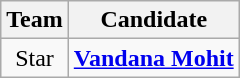<table class="wikitable" style="text-align:center">
<tr>
<th>Team</th>
<th>Candidate</th>
</tr>
<tr>
<td>Star</td>
<td><strong><a href='#'>Vandana Mohit</a></strong></td>
</tr>
</table>
